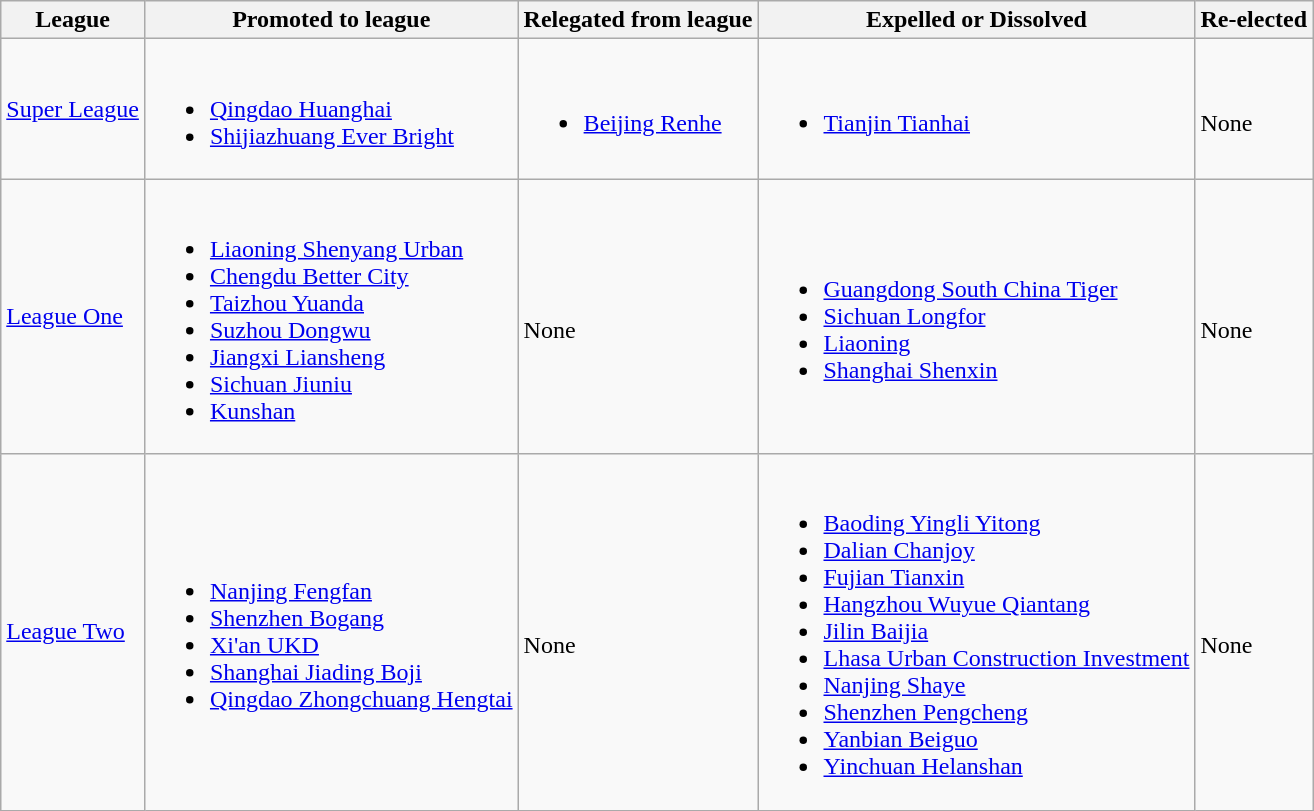<table class="wikitable">
<tr>
<th>League</th>
<th>Promoted to league</th>
<th>Relegated from league</th>
<th>Expelled or Dissolved</th>
<th>Re-elected</th>
</tr>
<tr>
<td><a href='#'>Super League</a></td>
<td><br><ul><li><a href='#'>Qingdao Huanghai</a></li><li><a href='#'>Shijiazhuang Ever Bright</a></li></ul></td>
<td><br><ul><li><a href='#'>Beijing Renhe</a></li></ul></td>
<td><br><ul><li><a href='#'>Tianjin Tianhai</a></li></ul></td>
<td><br>None</td>
</tr>
<tr>
<td><a href='#'>League One</a></td>
<td><br><ul><li><a href='#'>Liaoning Shenyang Urban</a></li><li><a href='#'>Chengdu Better City</a></li><li><a href='#'>Taizhou Yuanda</a></li><li><a href='#'>Suzhou Dongwu</a></li><li><a href='#'>Jiangxi Liansheng</a></li><li><a href='#'>Sichuan Jiuniu</a></li><li><a href='#'>Kunshan</a></li></ul></td>
<td><br>None</td>
<td><br><ul><li><a href='#'>Guangdong South China Tiger</a></li><li><a href='#'>Sichuan Longfor</a></li><li><a href='#'>Liaoning</a></li><li><a href='#'>Shanghai Shenxin</a></li></ul></td>
<td><br>None</td>
</tr>
<tr>
<td><a href='#'>League Two</a></td>
<td><br><ul><li><a href='#'>Nanjing Fengfan</a></li><li><a href='#'>Shenzhen Bogang</a></li><li><a href='#'>Xi'an UKD</a></li><li><a href='#'>Shanghai Jiading Boji</a></li><li><a href='#'>Qingdao Zhongchuang Hengtai</a></li></ul></td>
<td><br>None</td>
<td><br><ul><li><a href='#'>Baoding Yingli Yitong</a></li><li><a href='#'>Dalian Chanjoy</a></li><li><a href='#'>Fujian Tianxin</a></li><li><a href='#'>Hangzhou Wuyue Qiantang</a></li><li><a href='#'>Jilin Baijia</a></li><li><a href='#'>Lhasa Urban Construction Investment</a></li><li><a href='#'>Nanjing Shaye</a></li><li><a href='#'>Shenzhen Pengcheng</a></li><li><a href='#'>Yanbian Beiguo</a></li><li><a href='#'>Yinchuan Helanshan</a></li></ul></td>
<td><br>None</td>
</tr>
</table>
